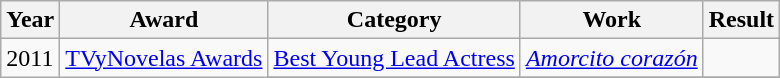<table class="wikitable sortable">
<tr>
<th scope="col">Year</th>
<th scope="col">Award</th>
<th scope="col">Category</th>
<th scope="col">Work</th>
<th scope="col">Result</th>
</tr>
<tr>
<td rowspan="2">2011</td>
<td rowspan="3"><a href='#'>TVyNovelas Awards</a></td>
<td><a href='#'>Best Young Lead Actress</a></td>
<td rowspan="1"><em><a href='#'>Amorcito corazón</a></em></td>
<td></td>
</tr>
<tr>
</tr>
</table>
